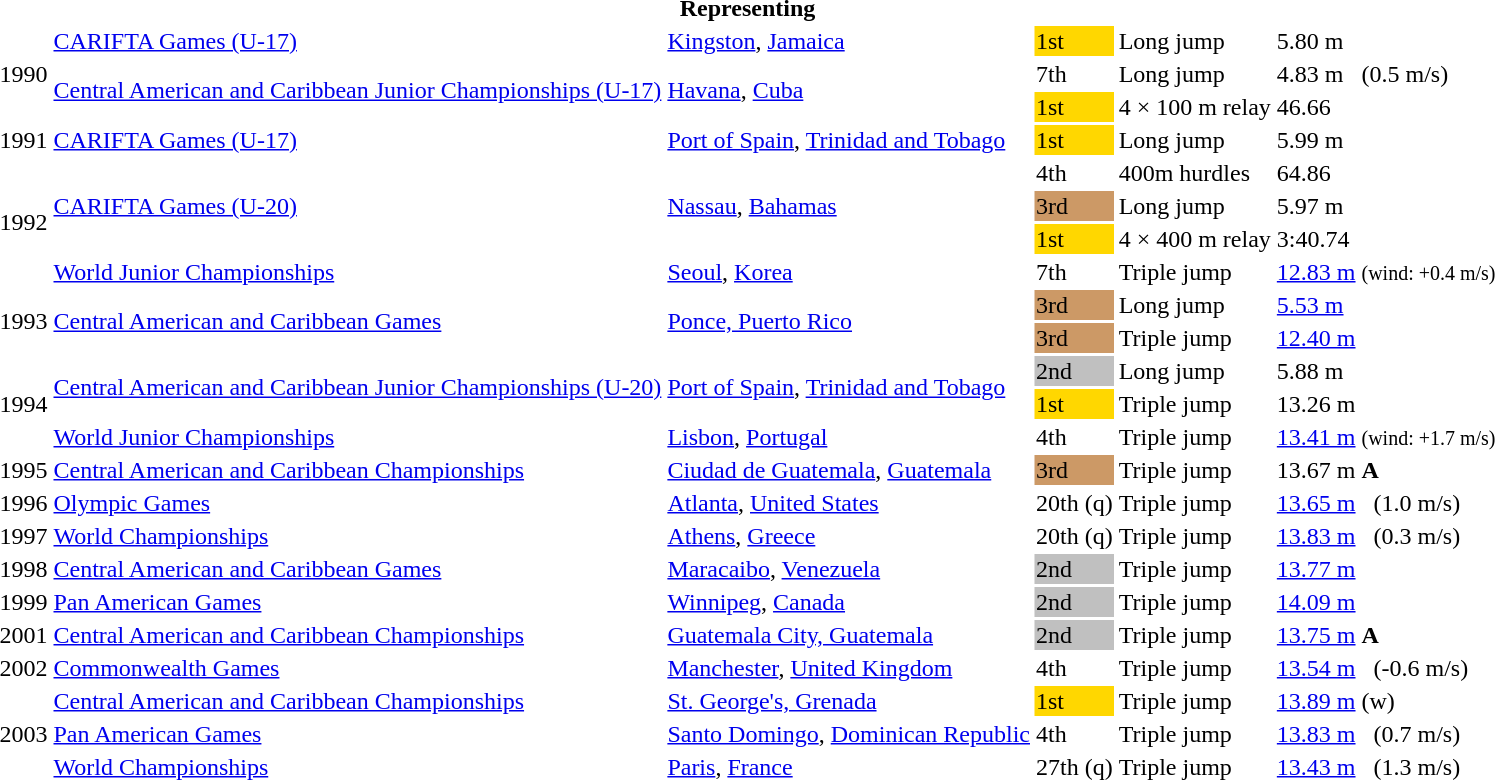<table>
<tr>
<th colspan="6">Representing </th>
</tr>
<tr>
<td rowspan = "3">1990</td>
<td><a href='#'>CARIFTA Games (U-17)</a></td>
<td><a href='#'>Kingston</a>, <a href='#'>Jamaica</a></td>
<td bgcolor=gold>1st</td>
<td>Long jump</td>
<td>5.80 m</td>
</tr>
<tr>
<td rowspan = "2"><a href='#'>Central American and Caribbean Junior Championships (U-17)</a></td>
<td rowspan = "2"><a href='#'>Havana</a>, <a href='#'>Cuba</a></td>
<td>7th</td>
<td>Long jump</td>
<td>4.83 m   (0.5 m/s)</td>
</tr>
<tr>
<td bgcolor=gold>1st</td>
<td>4 × 100 m relay</td>
<td>46.66</td>
</tr>
<tr>
<td>1991</td>
<td><a href='#'>CARIFTA Games (U-17)</a></td>
<td><a href='#'>Port of Spain</a>, <a href='#'>Trinidad and Tobago</a></td>
<td bgcolor=gold>1st</td>
<td>Long jump</td>
<td>5.99 m</td>
</tr>
<tr>
<td rowspan = "4">1992</td>
<td rowspan = "3"><a href='#'>CARIFTA Games (U-20)</a></td>
<td rowspan = "3"><a href='#'>Nassau</a>, <a href='#'>Bahamas</a></td>
<td>4th</td>
<td>400m hurdles</td>
<td>64.86</td>
</tr>
<tr>
<td bgcolor=cc9966>3rd</td>
<td>Long jump</td>
<td>5.97 m</td>
</tr>
<tr>
<td bgcolor=gold>1st</td>
<td>4 × 400 m relay</td>
<td>3:40.74</td>
</tr>
<tr>
<td><a href='#'>World Junior Championships</a></td>
<td><a href='#'>Seoul</a>, <a href='#'>Korea</a></td>
<td>7th</td>
<td>Triple jump</td>
<td><a href='#'>12.83 m</a>  <small>(wind: +0.4 m/s)</small></td>
</tr>
<tr>
<td rowspan=2>1993</td>
<td rowspan=2><a href='#'>Central American and Caribbean Games</a></td>
<td rowspan=2><a href='#'>Ponce, Puerto Rico</a></td>
<td bgcolor="cc9966">3rd</td>
<td>Long jump</td>
<td><a href='#'>5.53 m</a></td>
</tr>
<tr>
<td bgcolor="cc9966">3rd</td>
<td>Triple jump</td>
<td><a href='#'>12.40 m</a></td>
</tr>
<tr>
<td rowspan = "3">1994</td>
<td rowspan = "2"><a href='#'>Central American and Caribbean Junior Championships (U-20)</a></td>
<td rowspan = "2"><a href='#'>Port of Spain</a>, <a href='#'>Trinidad and Tobago</a></td>
<td bgcolor=silver>2nd</td>
<td>Long jump</td>
<td>5.88 m</td>
</tr>
<tr>
<td bgcolor=gold>1st</td>
<td>Triple jump</td>
<td>13.26 m</td>
</tr>
<tr>
<td><a href='#'>World Junior Championships</a></td>
<td><a href='#'>Lisbon</a>, <a href='#'>Portugal</a></td>
<td>4th</td>
<td>Triple jump</td>
<td><a href='#'>13.41 m</a>  <small>(wind: +1.7 m/s)</small></td>
</tr>
<tr>
<td>1995</td>
<td><a href='#'>Central American and Caribbean Championships</a></td>
<td><a href='#'>Ciudad de Guatemala</a>, <a href='#'>Guatemala</a></td>
<td bgcolor=cc9966>3rd</td>
<td>Triple jump</td>
<td>13.67 m <strong>A</strong></td>
</tr>
<tr>
<td>1996</td>
<td><a href='#'>Olympic Games</a></td>
<td><a href='#'>Atlanta</a>, <a href='#'>United States</a></td>
<td>20th (q)</td>
<td>Triple jump</td>
<td><a href='#'>13.65 m</a>   (1.0 m/s)</td>
</tr>
<tr>
<td>1997</td>
<td><a href='#'>World Championships</a></td>
<td><a href='#'>Athens</a>, <a href='#'>Greece</a></td>
<td>20th (q)</td>
<td>Triple jump</td>
<td><a href='#'>13.83 m</a>   (0.3 m/s)</td>
</tr>
<tr>
<td>1998</td>
<td><a href='#'>Central American and Caribbean Games</a></td>
<td><a href='#'>Maracaibo</a>, <a href='#'>Venezuela</a></td>
<td bgcolor="silver">2nd</td>
<td>Triple jump</td>
<td><a href='#'>13.77 m</a></td>
</tr>
<tr>
<td>1999</td>
<td><a href='#'>Pan American Games</a></td>
<td><a href='#'>Winnipeg</a>, <a href='#'>Canada</a></td>
<td bgcolor="silver">2nd</td>
<td>Triple jump</td>
<td><a href='#'>14.09 m</a></td>
</tr>
<tr>
<td>2001</td>
<td><a href='#'>Central American and Caribbean Championships</a></td>
<td><a href='#'>Guatemala City, Guatemala</a></td>
<td bgcolor="silver">2nd</td>
<td>Triple jump</td>
<td><a href='#'>13.75 m</a> <strong>A</strong></td>
</tr>
<tr>
<td>2002</td>
<td><a href='#'>Commonwealth Games</a></td>
<td><a href='#'>Manchester</a>, <a href='#'>United Kingdom</a></td>
<td>4th</td>
<td>Triple jump</td>
<td><a href='#'>13.54 m</a>   (-0.6 m/s)</td>
</tr>
<tr>
<td rowspan = "3">2003</td>
<td><a href='#'>Central American and Caribbean Championships</a></td>
<td><a href='#'>St. George's, Grenada</a></td>
<td bgcolor="gold">1st</td>
<td>Triple jump</td>
<td><a href='#'>13.89 m</a> (w)</td>
</tr>
<tr>
<td><a href='#'>Pan American Games</a></td>
<td><a href='#'>Santo Domingo</a>, <a href='#'>Dominican Republic</a></td>
<td>4th</td>
<td>Triple jump</td>
<td><a href='#'>13.83 m</a>   (0.7 m/s)</td>
</tr>
<tr>
<td><a href='#'>World Championships</a></td>
<td><a href='#'>Paris</a>, <a href='#'>France</a></td>
<td>27th (q)</td>
<td>Triple jump</td>
<td><a href='#'>13.43 m</a>   (1.3 m/s)</td>
</tr>
</table>
